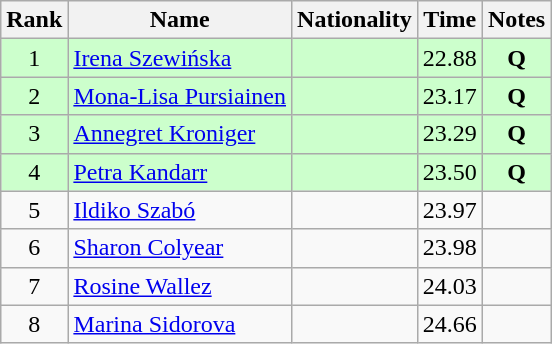<table class="wikitable sortable" style="text-align:center">
<tr>
<th>Rank</th>
<th>Name</th>
<th>Nationality</th>
<th>Time</th>
<th>Notes</th>
</tr>
<tr bgcolor=ccffcc>
<td>1</td>
<td align=left><a href='#'>Irena Szewińska</a></td>
<td align=left></td>
<td>22.88</td>
<td><strong>Q</strong></td>
</tr>
<tr bgcolor=ccffcc>
<td>2</td>
<td align=left><a href='#'>Mona-Lisa Pursiainen</a></td>
<td align=left></td>
<td>23.17</td>
<td><strong>Q</strong></td>
</tr>
<tr bgcolor=ccffcc>
<td>3</td>
<td align=left><a href='#'>Annegret Kroniger</a></td>
<td align=left></td>
<td>23.29</td>
<td><strong>Q</strong></td>
</tr>
<tr bgcolor=ccffcc>
<td>4</td>
<td align=left><a href='#'>Petra Kandarr</a></td>
<td align=left></td>
<td>23.50</td>
<td><strong>Q</strong></td>
</tr>
<tr>
<td>5</td>
<td align=left><a href='#'>Ildiko Szabó</a></td>
<td align=left></td>
<td>23.97</td>
<td></td>
</tr>
<tr>
<td>6</td>
<td align=left><a href='#'>Sharon Colyear</a></td>
<td align=left></td>
<td>23.98</td>
<td></td>
</tr>
<tr>
<td>7</td>
<td align=left><a href='#'>Rosine Wallez</a></td>
<td align=left></td>
<td>24.03</td>
<td></td>
</tr>
<tr>
<td>8</td>
<td align=left><a href='#'>Marina Sidorova</a></td>
<td align=left></td>
<td>24.66</td>
<td></td>
</tr>
</table>
